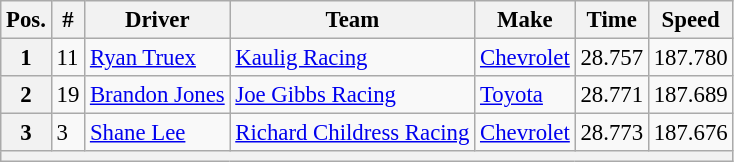<table class="wikitable" style="font-size:95%">
<tr>
<th>Pos.</th>
<th>#</th>
<th>Driver</th>
<th>Team</th>
<th>Make</th>
<th>Time</th>
<th>Speed</th>
</tr>
<tr>
<th>1</th>
<td>11</td>
<td><a href='#'>Ryan Truex</a></td>
<td><a href='#'>Kaulig Racing</a></td>
<td><a href='#'>Chevrolet</a></td>
<td>28.757</td>
<td>187.780</td>
</tr>
<tr>
<th>2</th>
<td>19</td>
<td><a href='#'>Brandon Jones</a></td>
<td><a href='#'>Joe Gibbs Racing</a></td>
<td><a href='#'>Toyota</a></td>
<td>28.771</td>
<td>187.689</td>
</tr>
<tr>
<th>3</th>
<td>3</td>
<td><a href='#'>Shane Lee</a></td>
<td><a href='#'>Richard Childress Racing</a></td>
<td><a href='#'>Chevrolet</a></td>
<td>28.773</td>
<td>187.676</td>
</tr>
<tr>
<th colspan="7"></th>
</tr>
</table>
